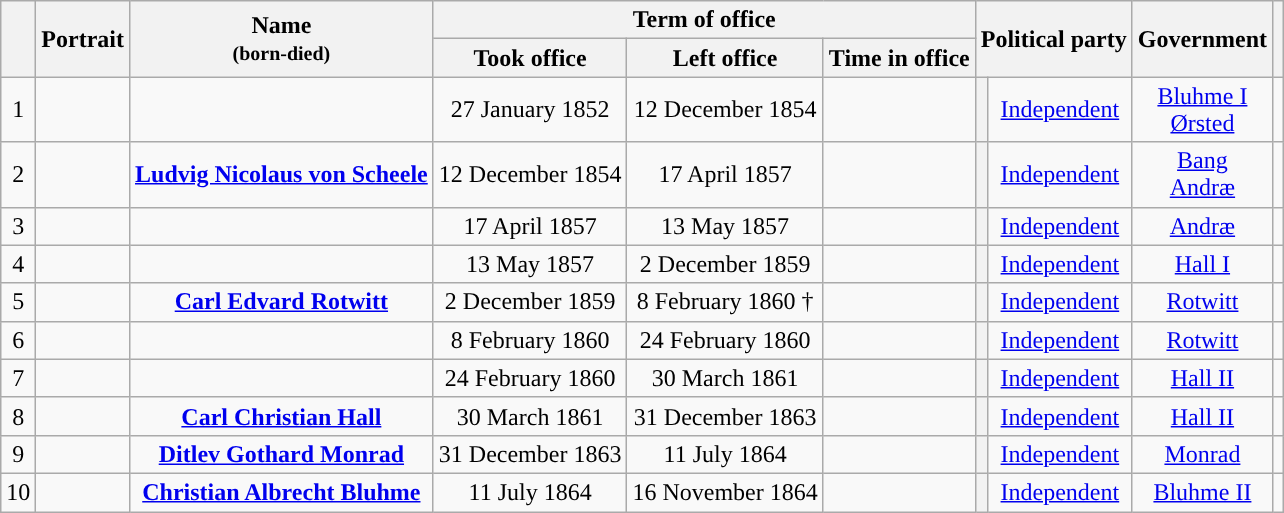<table class="wikitable" style="text-align:center;">
<tr>
<th rowspan=2></th>
<th rowspan=2>Portrait</th>
<th rowspan=2>Name<br><small>(born-died)</small></th>
<th colspan=3>Term of office</th>
<th colspan=2 rowspan=2>Political party</th>
<th rowspan=2>Government</th>
<th rowspan=2></th>
</tr>
<tr>
<th>Took office</th>
<th>Left office</th>
<th>Time in office</th>
</tr>
<tr>
<td>1</td>
<td></td>
<td><strong></strong><br></td>
<td>27 January 1852</td>
<td>12 December 1854</td>
<td></td>
<th style="background:"></th>
<td><a href='#'>Independent</a></td>
<td><a href='#'>Bluhme I</a><br><a href='#'>Ørsted</a></td>
<td></td>
</tr>
<tr>
<td>2</td>
<td></td>
<td><strong><a href='#'>Ludvig Nicolaus von Scheele</a></strong><br></td>
<td>12 December 1854</td>
<td>17 April 1857</td>
<td></td>
<th style="background:"></th>
<td><a href='#'>Independent</a></td>
<td><a href='#'>Bang</a><br><a href='#'>Andræ</a></td>
<td></td>
</tr>
<tr>
<td>3</td>
<td></td>
<td><strong></strong><br></td>
<td>17 April 1857</td>
<td>13 May 1857</td>
<td></td>
<th style="background:"></th>
<td><a href='#'>Independent</a></td>
<td><a href='#'>Andræ</a></td>
<td></td>
</tr>
<tr>
<td>4</td>
<td></td>
<td><strong></strong><br></td>
<td>13 May 1857</td>
<td>2 December 1859</td>
<td></td>
<th style="background:"></th>
<td><a href='#'>Independent</a></td>
<td><a href='#'>Hall I</a></td>
<td></td>
</tr>
<tr>
<td>5</td>
<td></td>
<td><strong><a href='#'>Carl Edvard Rotwitt</a></strong><br></td>
<td>2 December 1859</td>
<td>8 February 1860 †</td>
<td></td>
<th style="background:"></th>
<td><a href='#'>Independent</a></td>
<td><a href='#'>Rotwitt</a></td>
<td></td>
</tr>
<tr>
<td>6</td>
<td></td>
<td><strong></strong><br></td>
<td>8 February 1860</td>
<td>24 February 1860</td>
<td></td>
<th style="background:"></th>
<td><a href='#'>Independent</a></td>
<td><a href='#'>Rotwitt</a></td>
<td></td>
</tr>
<tr>
<td>7</td>
<td></td>
<td><strong></strong><br></td>
<td>24 February 1860</td>
<td>30 March 1861</td>
<td></td>
<th style="background:"></th>
<td><a href='#'>Independent</a></td>
<td><a href='#'>Hall II</a></td>
<td></td>
</tr>
<tr>
<td>8</td>
<td></td>
<td><strong><a href='#'>Carl Christian Hall</a></strong><br></td>
<td>30 March 1861</td>
<td>31 December 1863</td>
<td></td>
<th style="background:"></th>
<td><a href='#'>Independent</a></td>
<td><a href='#'>Hall II</a></td>
<td></td>
</tr>
<tr>
<td>9</td>
<td></td>
<td><strong><a href='#'>Ditlev Gothard Monrad</a></strong><br></td>
<td>31 December 1863</td>
<td>11 July 1864</td>
<td></td>
<th style="background:"></th>
<td><a href='#'>Independent</a></td>
<td><a href='#'>Monrad</a></td>
<td></td>
</tr>
<tr>
<td>10</td>
<td></td>
<td><strong><a href='#'>Christian Albrecht Bluhme</a></strong><br></td>
<td>11 July 1864</td>
<td>16 November 1864</td>
<td></td>
<th style="background:"></th>
<td><a href='#'>Independent</a></td>
<td><a href='#'>Bluhme II</a></td>
<td></td>
</tr>
</table>
